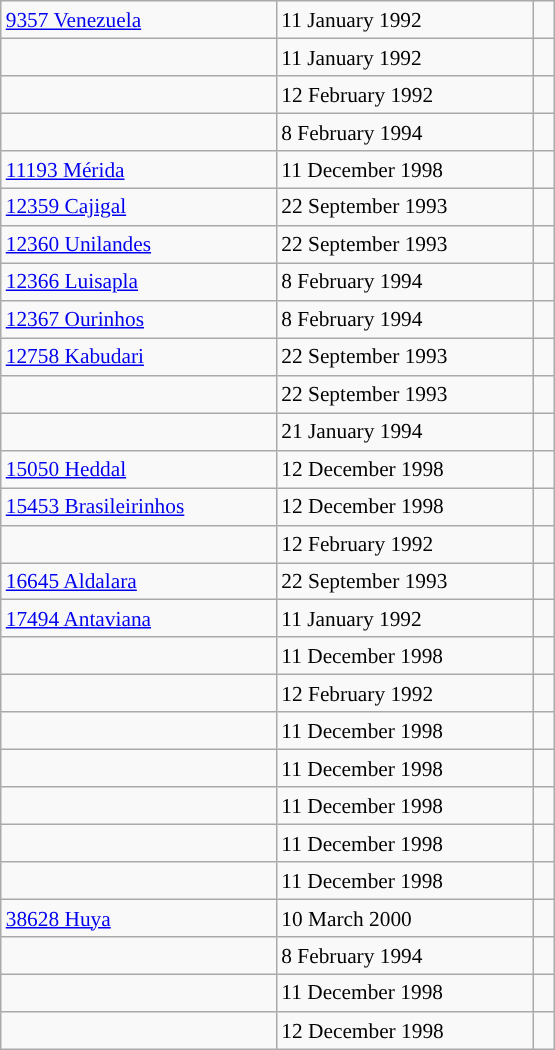<table class="wikitable" style="font-size: 89%; float: left; width: 26em; margin-right: 1em; height: 700px;">
<tr>
<td><a href='#'>9357 Venezuela</a></td>
<td>11 January 1992</td>
<td> </td>
</tr>
<tr>
<td></td>
<td>11 January 1992</td>
<td> </td>
</tr>
<tr>
<td></td>
<td>12 February 1992</td>
<td> </td>
</tr>
<tr>
<td></td>
<td>8 February 1994</td>
<td> </td>
</tr>
<tr>
<td><a href='#'>11193 Mérida</a></td>
<td>11 December 1998</td>
<td> </td>
</tr>
<tr>
<td><a href='#'>12359 Cajigal</a></td>
<td>22 September 1993</td>
<td> </td>
</tr>
<tr>
<td><a href='#'>12360 Unilandes</a></td>
<td>22 September 1993</td>
<td> </td>
</tr>
<tr>
<td><a href='#'>12366 Luisapla</a></td>
<td>8 February 1994</td>
<td> </td>
</tr>
<tr>
<td><a href='#'>12367 Ourinhos</a></td>
<td>8 February 1994</td>
<td> </td>
</tr>
<tr>
<td><a href='#'>12758 Kabudari</a></td>
<td>22 September 1993</td>
<td> </td>
</tr>
<tr>
<td></td>
<td>22 September 1993</td>
<td> </td>
</tr>
<tr>
<td></td>
<td>21 January 1994</td>
<td> </td>
</tr>
<tr>
<td><a href='#'>15050 Heddal</a></td>
<td>12 December 1998</td>
<td> </td>
</tr>
<tr>
<td><a href='#'>15453 Brasileirinhos</a></td>
<td>12 December 1998</td>
<td> </td>
</tr>
<tr>
<td></td>
<td>12 February 1992</td>
<td> </td>
</tr>
<tr>
<td><a href='#'>16645 Aldalara</a></td>
<td>22 September 1993</td>
<td> </td>
</tr>
<tr>
<td><a href='#'>17494 Antaviana</a></td>
<td>11 January 1992</td>
<td> </td>
</tr>
<tr>
<td></td>
<td>11 December 1998</td>
<td> </td>
</tr>
<tr>
<td></td>
<td>12 February 1992</td>
<td> </td>
</tr>
<tr>
<td></td>
<td>11 December 1998</td>
<td> </td>
</tr>
<tr>
<td></td>
<td>11 December 1998</td>
<td> </td>
</tr>
<tr>
<td></td>
<td>11 December 1998</td>
<td> </td>
</tr>
<tr>
<td></td>
<td>11 December 1998</td>
<td> </td>
</tr>
<tr>
<td></td>
<td>11 December 1998</td>
<td> </td>
</tr>
<tr>
<td><a href='#'>38628 Huya</a></td>
<td>10 March 2000</td>
<td> </td>
</tr>
<tr>
<td></td>
<td>8 February 1994</td>
<td> </td>
</tr>
<tr>
<td></td>
<td>11 December 1998</td>
<td> </td>
</tr>
<tr>
<td></td>
<td>12 December 1998</td>
<td> </td>
</tr>
</table>
